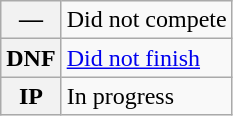<table class="wikitable">
<tr>
<th scope="row">—</th>
<td>Did not compete</td>
</tr>
<tr>
<th scope="row">DNF</th>
<td><a href='#'>Did not finish</a></td>
</tr>
<tr>
<th scope="row">IP</th>
<td>In progress</td>
</tr>
</table>
